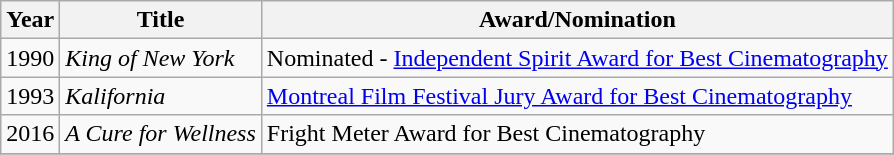<table class="wikitable">
<tr>
<th>Year</th>
<th>Title</th>
<th>Award/Nomination</th>
</tr>
<tr>
<td>1990</td>
<td><em>King of New York</em></td>
<td>Nominated - <a href='#'>Independent Spirit Award for Best Cinematography</a></td>
</tr>
<tr>
<td>1993</td>
<td><em>Kalifornia</em></td>
<td><a href='#'>Montreal Film Festival Jury Award for Best Cinematography</a></td>
</tr>
<tr>
<td>2016</td>
<td><em>A Cure for Wellness</em></td>
<td>Fright Meter Award for Best Cinematography</td>
</tr>
<tr>
</tr>
</table>
